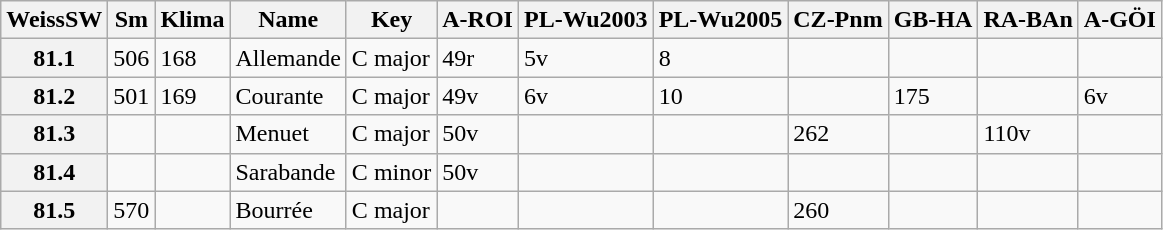<table border="1" class="wikitable sortable">
<tr>
<th data-sort-type="number">WeissSW</th>
<th>Sm</th>
<th>Klima</th>
<th class="unsortable">Name</th>
<th class="unsortable">Key</th>
<th>A-ROI</th>
<th>PL-Wu2003</th>
<th>PL-Wu2005</th>
<th>CZ-Pnm</th>
<th>GB-HA</th>
<th>RA-BAn</th>
<th>A-GÖI</th>
</tr>
<tr>
<th data-sort-value="1">81.1</th>
<td>506</td>
<td>168</td>
<td>Allemande</td>
<td>C major</td>
<td>49r</td>
<td>5v</td>
<td>8</td>
<td></td>
<td></td>
<td></td>
<td></td>
</tr>
<tr>
<th data-sort-value="2">81.2</th>
<td>501</td>
<td>169</td>
<td>Courante</td>
<td>C major</td>
<td>49v</td>
<td>6v</td>
<td>10</td>
<td></td>
<td>175</td>
<td></td>
<td>6v</td>
</tr>
<tr>
<th data-sort-value="3">81.3</th>
<td></td>
<td></td>
<td>Menuet</td>
<td>C major</td>
<td>50v</td>
<td></td>
<td></td>
<td>262</td>
<td></td>
<td>110v</td>
<td></td>
</tr>
<tr>
<th data-sort-value="4">81.4</th>
<td></td>
<td></td>
<td>Sarabande</td>
<td>C minor</td>
<td>50v</td>
<td></td>
<td></td>
<td></td>
<td></td>
<td></td>
<td></td>
</tr>
<tr>
<th data-sort-value="5">81.5</th>
<td>570</td>
<td></td>
<td>Bourrée</td>
<td>C major</td>
<td></td>
<td></td>
<td></td>
<td>260</td>
<td></td>
<td></td>
<td></td>
</tr>
</table>
